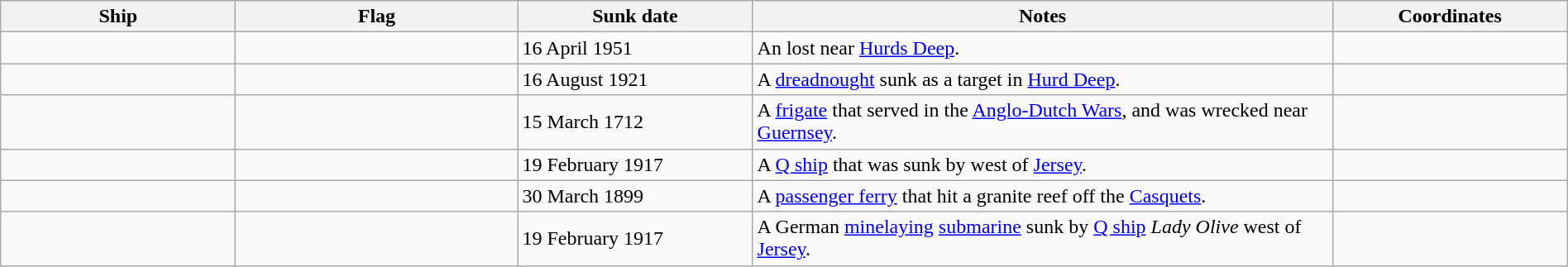<table class=wikitable | style = "width:100%">
<tr>
<th style="width:15%">Ship</th>
<th style="width:18%">Flag</th>
<th style="width:15%">Sunk date</th>
<th style="width:37%">Notes</th>
<th style="width:15%">Coordinates</th>
</tr>
<tr>
<td></td>
<td></td>
<td>16 April 1951</td>
<td>An  lost near <a href='#'>Hurds Deep</a>.</td>
<td></td>
</tr>
<tr>
<td></td>
<td></td>
<td>16 August 1921</td>
<td>A  <a href='#'>dreadnought</a> sunk as a target in <a href='#'>Hurd Deep</a>.</td>
<td></td>
</tr>
<tr>
<td></td>
<td></td>
<td>15 March 1712</td>
<td>A <a href='#'>frigate</a> that served in the <a href='#'>Anglo-Dutch Wars</a>, and was wrecked near <a href='#'>Guernsey</a>.</td>
<td></td>
</tr>
<tr>
<td></td>
<td></td>
<td>19 February 1917</td>
<td>A <a href='#'>Q ship</a> that was sunk by  west of <a href='#'>Jersey</a>.</td>
<td></td>
</tr>
<tr>
<td></td>
<td></td>
<td>30 March 1899</td>
<td>A <a href='#'>passenger ferry</a> that hit a granite reef off the <a href='#'>Casquets</a>.</td>
<td></td>
</tr>
<tr>
<td></td>
<td></td>
<td>19 February 1917</td>
<td>A German <a href='#'>minelaying</a> <a href='#'>submarine</a> sunk by <a href='#'>Q ship</a> <em>Lady Olive</em> west of <a href='#'>Jersey</a>.</td>
<td></td>
</tr>
</table>
